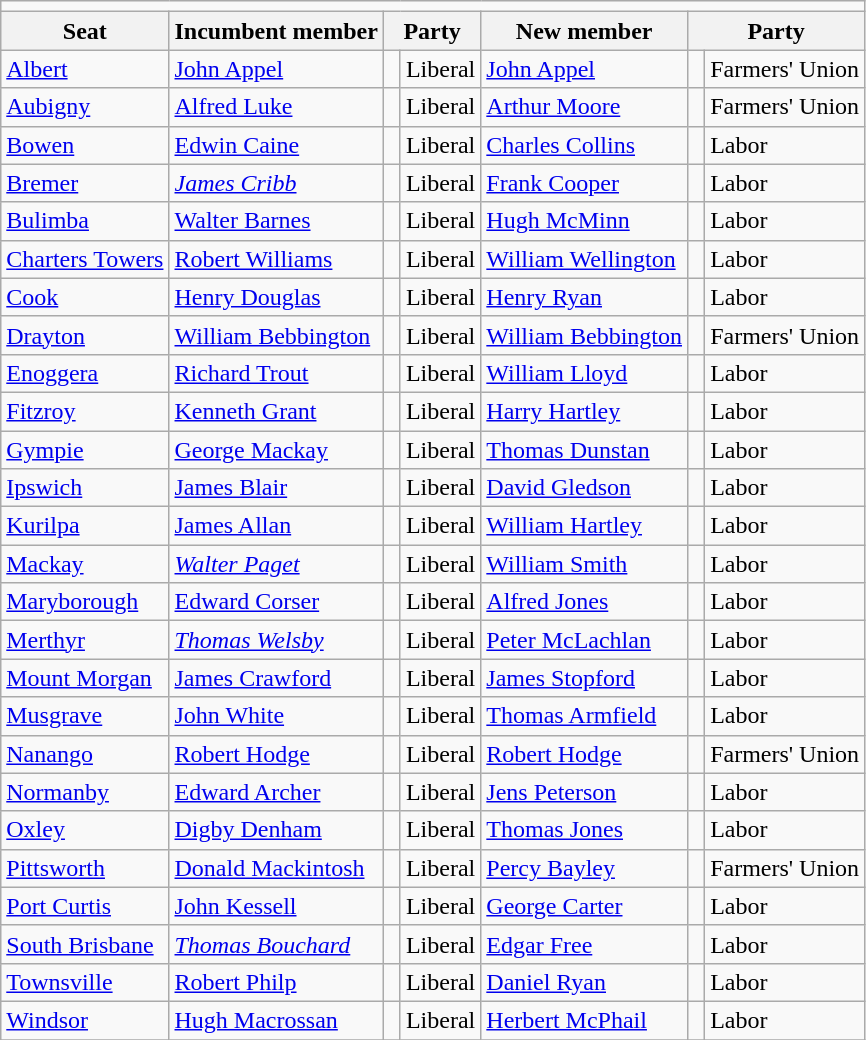<table class="wikitable">
<tr>
<td colspan=7></td>
</tr>
<tr>
<th>Seat</th>
<th>Incumbent member</th>
<th colspan=2>Party</th>
<th>New member</th>
<th colspan=2>Party</th>
</tr>
<tr>
<td><a href='#'>Albert</a></td>
<td><a href='#'>John Appel</a></td>
<td> </td>
<td>Liberal</td>
<td><a href='#'>John Appel</a></td>
<td> </td>
<td>Farmers' Union</td>
</tr>
<tr>
<td><a href='#'>Aubigny</a></td>
<td><a href='#'>Alfred Luke</a></td>
<td> </td>
<td>Liberal</td>
<td><a href='#'>Arthur Moore</a></td>
<td> </td>
<td>Farmers' Union</td>
</tr>
<tr>
<td><a href='#'>Bowen</a></td>
<td><a href='#'>Edwin Caine</a></td>
<td> </td>
<td>Liberal</td>
<td><a href='#'>Charles Collins</a></td>
<td> </td>
<td>Labor</td>
</tr>
<tr>
<td><a href='#'>Bremer</a></td>
<td><em><a href='#'>James Cribb</a></em></td>
<td> </td>
<td>Liberal</td>
<td><a href='#'>Frank Cooper</a></td>
<td> </td>
<td>Labor</td>
</tr>
<tr>
<td><a href='#'>Bulimba</a></td>
<td><a href='#'>Walter Barnes</a></td>
<td> </td>
<td>Liberal</td>
<td><a href='#'>Hugh McMinn</a></td>
<td> </td>
<td>Labor</td>
</tr>
<tr>
<td><a href='#'>Charters Towers</a></td>
<td><a href='#'>Robert Williams</a></td>
<td> </td>
<td>Liberal</td>
<td><a href='#'>William Wellington</a></td>
<td> </td>
<td>Labor</td>
</tr>
<tr>
<td><a href='#'>Cook</a></td>
<td><a href='#'>Henry Douglas</a></td>
<td> </td>
<td>Liberal</td>
<td><a href='#'>Henry Ryan</a></td>
<td> </td>
<td>Labor</td>
</tr>
<tr>
<td><a href='#'>Drayton</a></td>
<td><a href='#'>William Bebbington</a></td>
<td> </td>
<td>Liberal</td>
<td><a href='#'>William Bebbington</a></td>
<td> </td>
<td>Farmers' Union</td>
</tr>
<tr>
<td><a href='#'>Enoggera</a></td>
<td><a href='#'>Richard Trout</a></td>
<td> </td>
<td>Liberal</td>
<td><a href='#'>William Lloyd</a></td>
<td> </td>
<td>Labor</td>
</tr>
<tr>
<td><a href='#'>Fitzroy</a></td>
<td><a href='#'>Kenneth Grant</a></td>
<td> </td>
<td>Liberal</td>
<td><a href='#'>Harry Hartley</a></td>
<td> </td>
<td>Labor</td>
</tr>
<tr>
<td><a href='#'>Gympie</a></td>
<td><a href='#'>George Mackay</a></td>
<td> </td>
<td>Liberal</td>
<td><a href='#'>Thomas Dunstan</a></td>
<td> </td>
<td>Labor</td>
</tr>
<tr>
<td><a href='#'>Ipswich</a></td>
<td><a href='#'>James Blair</a></td>
<td> </td>
<td>Liberal</td>
<td><a href='#'>David Gledson</a></td>
<td> </td>
<td>Labor</td>
</tr>
<tr>
<td><a href='#'>Kurilpa</a></td>
<td><a href='#'>James Allan</a></td>
<td> </td>
<td>Liberal</td>
<td><a href='#'>William Hartley</a></td>
<td> </td>
<td>Labor</td>
</tr>
<tr>
<td><a href='#'>Mackay</a></td>
<td><em><a href='#'>Walter Paget</a></em></td>
<td> </td>
<td>Liberal</td>
<td><a href='#'>William Smith</a></td>
<td> </td>
<td>Labor</td>
</tr>
<tr>
<td><a href='#'>Maryborough</a></td>
<td><a href='#'>Edward Corser</a></td>
<td> </td>
<td>Liberal</td>
<td><a href='#'>Alfred Jones</a></td>
<td> </td>
<td>Labor</td>
</tr>
<tr>
<td><a href='#'>Merthyr</a></td>
<td><em><a href='#'>Thomas Welsby</a></em></td>
<td> </td>
<td>Liberal</td>
<td><a href='#'>Peter McLachlan</a></td>
<td> </td>
<td>Labor</td>
</tr>
<tr>
<td><a href='#'>Mount Morgan</a></td>
<td><a href='#'>James Crawford</a></td>
<td> </td>
<td>Liberal</td>
<td><a href='#'>James Stopford</a></td>
<td> </td>
<td>Labor</td>
</tr>
<tr>
<td><a href='#'>Musgrave</a></td>
<td><a href='#'>John White</a></td>
<td> </td>
<td>Liberal</td>
<td><a href='#'>Thomas Armfield</a></td>
<td> </td>
<td>Labor</td>
</tr>
<tr>
<td><a href='#'>Nanango</a></td>
<td><a href='#'>Robert Hodge</a></td>
<td> </td>
<td>Liberal</td>
<td><a href='#'>Robert Hodge</a></td>
<td> </td>
<td>Farmers' Union</td>
</tr>
<tr>
<td><a href='#'>Normanby</a></td>
<td><a href='#'>Edward Archer</a></td>
<td> </td>
<td>Liberal</td>
<td><a href='#'>Jens Peterson</a></td>
<td> </td>
<td>Labor</td>
</tr>
<tr>
<td><a href='#'>Oxley</a></td>
<td><a href='#'>Digby Denham</a></td>
<td> </td>
<td>Liberal</td>
<td><a href='#'>Thomas Jones</a></td>
<td> </td>
<td>Labor</td>
</tr>
<tr>
<td><a href='#'>Pittsworth</a></td>
<td><a href='#'>Donald Mackintosh</a></td>
<td> </td>
<td>Liberal</td>
<td><a href='#'>Percy Bayley</a></td>
<td> </td>
<td>Farmers' Union</td>
</tr>
<tr>
<td><a href='#'>Port Curtis</a></td>
<td><a href='#'>John Kessell</a></td>
<td> </td>
<td>Liberal</td>
<td><a href='#'>George Carter</a></td>
<td> </td>
<td>Labor</td>
</tr>
<tr>
<td><a href='#'>South Brisbane</a></td>
<td><em><a href='#'>Thomas Bouchard</a></em></td>
<td> </td>
<td>Liberal</td>
<td><a href='#'>Edgar Free</a></td>
<td> </td>
<td>Labor</td>
</tr>
<tr>
<td><a href='#'>Townsville</a></td>
<td><a href='#'>Robert Philp</a></td>
<td> </td>
<td>Liberal</td>
<td><a href='#'>Daniel Ryan</a></td>
<td> </td>
<td>Labor</td>
</tr>
<tr>
<td><a href='#'>Windsor</a></td>
<td><a href='#'>Hugh Macrossan</a></td>
<td> </td>
<td>Liberal</td>
<td><a href='#'>Herbert McPhail</a></td>
<td> </td>
<td>Labor</td>
</tr>
<tr>
</tr>
</table>
